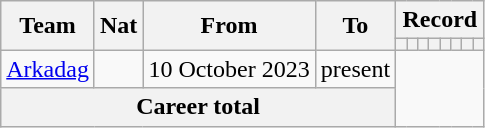<table class="wikitable" style="text-align: center">
<tr>
<th rowspan=2>Team</th>
<th rowspan=2>Nat</th>
<th rowspan=2>From</th>
<th rowspan=2>To</th>
<th colspan="8">Record</th>
</tr>
<tr>
<th></th>
<th></th>
<th></th>
<th></th>
<th></th>
<th></th>
<th></th>
<th></th>
</tr>
<tr>
<td align=left><a href='#'>Arkadag</a></td>
<td></td>
<td align=left>10 October 2023</td>
<td align=left>present<br></td>
</tr>
<tr>
<th colspan=4>Career total<br></th>
</tr>
</table>
